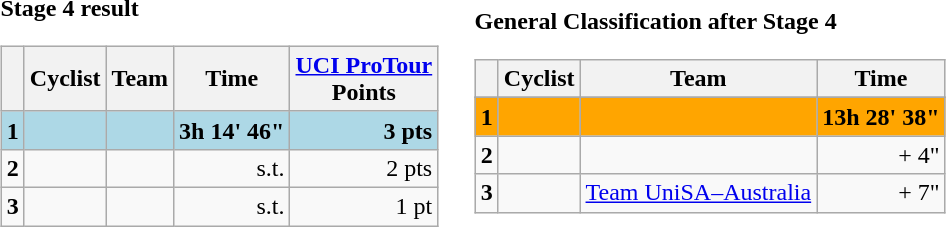<table>
<tr>
<td><strong>Stage 4 result</strong><br><table class="wikitable">
<tr>
<th></th>
<th>Cyclist</th>
<th>Team</th>
<th>Time</th>
<th><a href='#'>UCI ProTour</a><br>Points</th>
</tr>
<tr style="background:lightblue">
<td><strong>1</strong></td>
<td><strong></strong></td>
<td><strong></strong></td>
<td align=right><strong>3h 14' 46"</strong></td>
<td align=right><strong>3 pts</strong></td>
</tr>
<tr>
<td><strong>2</strong></td>
<td></td>
<td></td>
<td align=right>s.t.</td>
<td align=right>2 pts</td>
</tr>
<tr>
<td><strong>3</strong></td>
<td></td>
<td></td>
<td align=right>s.t.</td>
<td align=right>1 pt</td>
</tr>
</table>
</td>
<td></td>
<td><strong>General Classification after Stage 4</strong><br><table class="wikitable">
<tr>
<th></th>
<th>Cyclist</th>
<th>Team</th>
<th>Time</th>
</tr>
<tr>
</tr>
<tr style="background:orange">
<td><strong>1</strong></td>
<td><strong></strong></td>
<td><strong></strong></td>
<td align=right><strong>13h 28' 38"</strong></td>
</tr>
<tr>
<td><strong>2</strong></td>
<td></td>
<td></td>
<td align=right>+ 4"</td>
</tr>
<tr>
<td><strong>3</strong></td>
<td></td>
<td><a href='#'>Team UniSA–Australia</a></td>
<td align=right>+ 7"</td>
</tr>
</table>
</td>
</tr>
</table>
